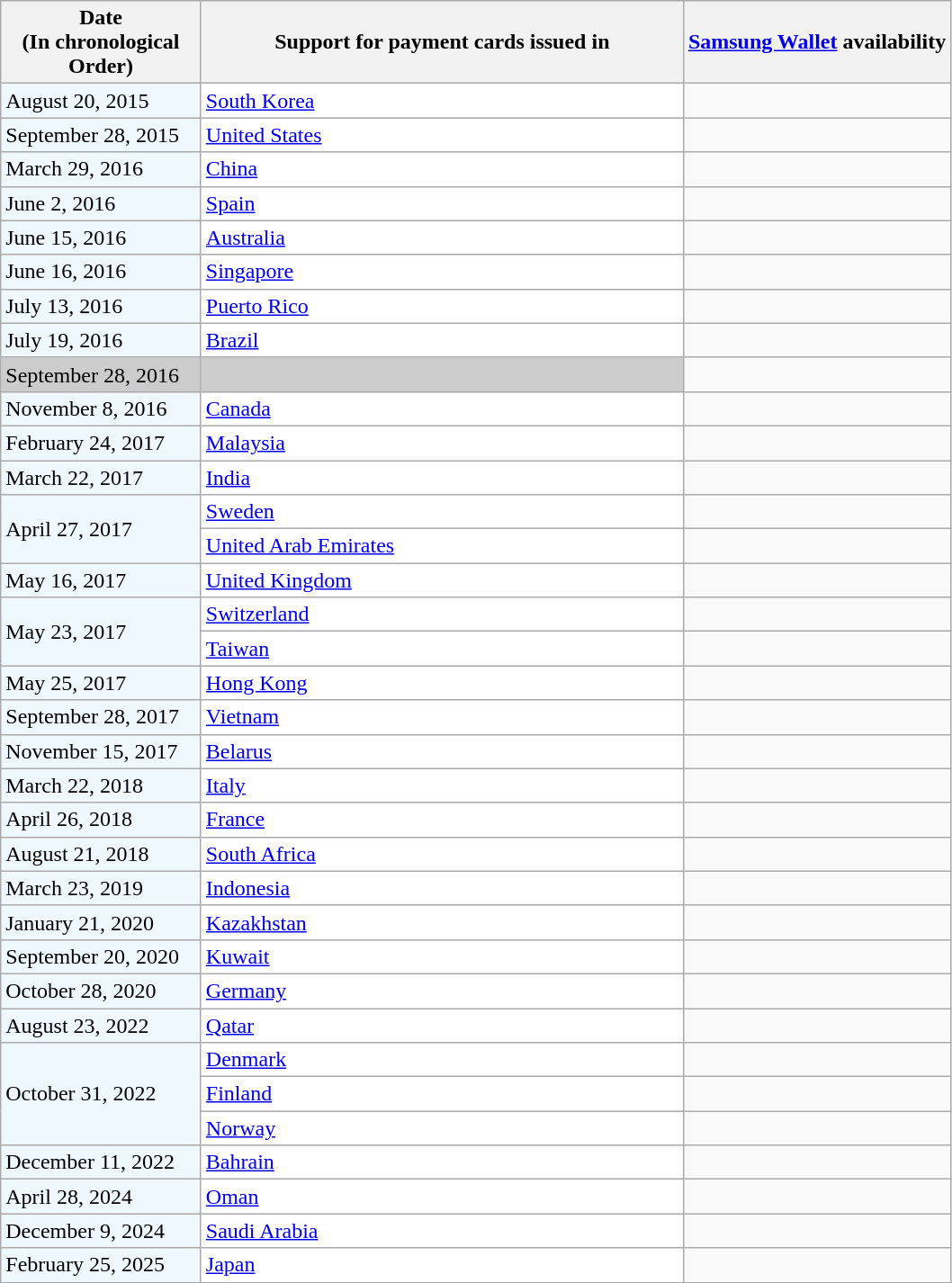<table class="wikitable sortable" style="font-size:95%”">
<tr>
<th style="width:141px;">Date<br>(In chronological Order)</th>
<th style="width:350px;">Support for payment cards issued in</th>
<th><a href='#'>Samsung Wallet</a> availability</th>
</tr>
<tr>
<td style="background:#f0f8ff;">August 20, 2015</td>
<td style="background:#fff;"> <a href='#'>South Korea</a></td>
<td></td>
</tr>
<tr>
<td style="background:#f0f8ff;">September 28, 2015</td>
<td style="background:#fff;"> <a href='#'>United States</a></td>
<td></td>
</tr>
<tr>
<td style="background:#f0f8ff;">March 29, 2016</td>
<td style="background:#fff;"> <a href='#'>China</a></td>
<td></td>
</tr>
<tr>
<td style="background:#f0f8ff;">June 2, 2016</td>
<td style="background:#fff;"> <a href='#'>Spain</a></td>
<td></td>
</tr>
<tr>
<td style="background:#f0f8ff;">June 15, 2016</td>
<td style="background:#fff;"> <a href='#'>Australia</a></td>
<td></td>
</tr>
<tr>
<td style="background:#f0f8ff;">June 16, 2016</td>
<td style="background:#fff;"> <a href='#'>Singapore</a></td>
<td></td>
</tr>
<tr>
<td style="background:#f0f8ff;">July 13, 2016</td>
<td style="background:#fff;"> <a href='#'>Puerto Rico</a></td>
<td></td>
</tr>
<tr>
<td style="background:#f0f8ff;">July 19, 2016</td>
<td style="background:#fff;"> <a href='#'>Brazil</a></td>
<td></td>
</tr>
<tr>
<td style="background:#ccc;">September 28, 2016</td>
<td style="background:#ccc;"></td>
<td></td>
</tr>
<tr>
<td style="background:#f0f8ff;">November 8, 2016</td>
<td style="background:#fff;"> <a href='#'>Canada</a></td>
<td></td>
</tr>
<tr>
<td style="background:#f0f8ff;">February 24, 2017</td>
<td style="background:#fff;"> <a href='#'>Malaysia</a></td>
<td></td>
</tr>
<tr>
<td style="background:#f0f8ff;">March 22, 2017</td>
<td style="background:#fff;"> <a href='#'>India</a></td>
<td></td>
</tr>
<tr>
<td rowspan="2" style="background:#f0f8ff;">April 27, 2017</td>
<td style="background:#fff;"> <a href='#'>Sweden</a></td>
<td></td>
</tr>
<tr>
<td style="background:#fff;"> <a href='#'>United Arab Emirates</a></td>
<td></td>
</tr>
<tr>
<td style="background:#f0f8ff;">May 16, 2017</td>
<td style="background:#fff;"> <a href='#'>United Kingdom</a></td>
<td></td>
</tr>
<tr>
<td rowspan="2" style="background:#f0f8ff;">May 23, 2017</td>
<td style="background:#fff;"> <a href='#'>Switzerland</a></td>
<td></td>
</tr>
<tr>
<td style="background:#fff;"> <a href='#'>Taiwan</a></td>
<td></td>
</tr>
<tr>
<td style="background:#f0f8ff;">May 25, 2017</td>
<td style="background:#fff;"> <a href='#'>Hong Kong</a></td>
<td></td>
</tr>
<tr>
<td style="background:#f0f8ff;">September 28, 2017</td>
<td style="background:#fff;"> <a href='#'>Vietnam</a></td>
<td></td>
</tr>
<tr>
<td style="background:#f0f8ff;">November 15, 2017</td>
<td style="background:#fff;"> <a href='#'>Belarus</a></td>
<td></td>
</tr>
<tr>
<td style="background:#f0f8ff;">March 22, 2018</td>
<td style="background:#fff;"> <a href='#'>Italy</a></td>
<td></td>
</tr>
<tr>
<td style="background:#f0f8ff;">April 26, 2018</td>
<td style="background:#fff;"> <a href='#'>France</a></td>
<td></td>
</tr>
<tr>
<td style="background:#f0f8ff;">August 21, 2018</td>
<td style="background:#fff;"> <a href='#'>South Africa</a></td>
<td></td>
</tr>
<tr>
<td style="background:#f0f8ff;">March 23, 2019</td>
<td style="background:#fff;"> <a href='#'>Indonesia</a></td>
<td></td>
</tr>
<tr>
<td style="background:#f0f8ff;">January 21, 2020</td>
<td style="background:#fff;"> <a href='#'>Kazakhstan</a></td>
<td></td>
</tr>
<tr>
<td style="background:#f0f8ff;">September 20, 2020</td>
<td style="background:#fff;"> <a href='#'>Kuwait</a></td>
<td></td>
</tr>
<tr>
<td style="background:#f0f8ff;">October 28, 2020</td>
<td style="background:#fff;"> <a href='#'>Germany</a></td>
<td></td>
</tr>
<tr>
<td style="background:#f0f8ff;">August 23, 2022</td>
<td style="background:#fff;"> <a href='#'>Qatar</a></td>
<td></td>
</tr>
<tr>
<td rowspan="3" style="background:#f0f8ff;">October 31, 2022</td>
<td style="background:#fff;"> <a href='#'>Denmark</a></td>
<td></td>
</tr>
<tr>
<td style="background:#fff;"> <a href='#'>Finland</a></td>
<td></td>
</tr>
<tr>
<td style="background:#fff;"> <a href='#'>Norway</a></td>
<td></td>
</tr>
<tr>
<td style="background:#f0f8ff;">December 11, 2022</td>
<td style="background:#fff;"> <a href='#'>Bahrain</a></td>
<td></td>
</tr>
<tr>
<td style="background:#f0f8ff;">April 28, 2024</td>
<td style="background:#fff;"> <a href='#'>Oman</a></td>
<td></td>
</tr>
<tr>
<td style="background:#f0f8ff;">December 9, 2024</td>
<td style="background:#fff;"> <a href='#'>Saudi Arabia</a></td>
<td></td>
</tr>
<tr>
<td style="background:#f0f8ff;">February 25, 2025</td>
<td style="background:#fff;"> <a href='#'>Japan</a></td>
<td></td>
</tr>
</table>
